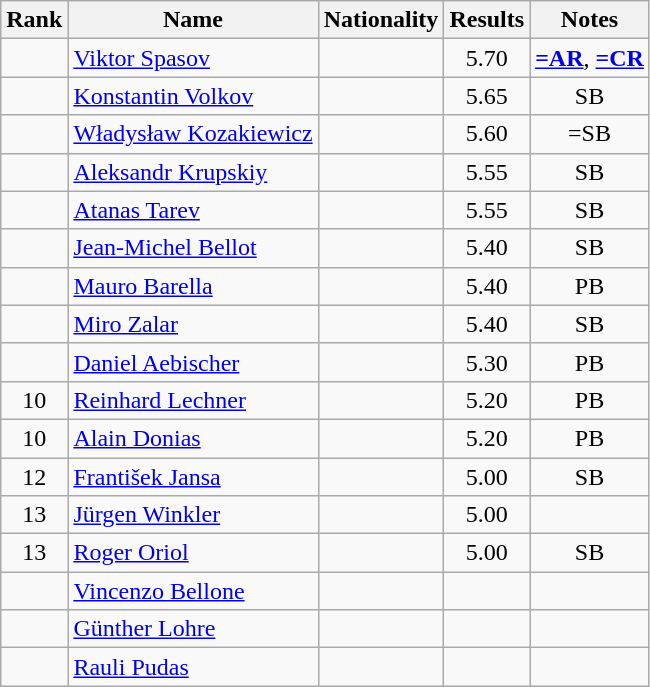<table class="wikitable sortable" style="text-align:center">
<tr>
<th>Rank</th>
<th>Name</th>
<th>Nationality</th>
<th>Results</th>
<th>Notes</th>
</tr>
<tr>
<td></td>
<td align="left"><a href='#'>Viktor Spasov</a></td>
<td align=left></td>
<td>5.70</td>
<td><strong><a href='#'>=AR</a></strong>,  <strong><a href='#'>=CR</a></strong></td>
</tr>
<tr>
<td></td>
<td align="left"><a href='#'>Konstantin Volkov</a></td>
<td align=left></td>
<td>5.65</td>
<td>SB</td>
</tr>
<tr>
<td></td>
<td align="left"><a href='#'>Władysław Kozakiewicz</a></td>
<td align=left></td>
<td>5.60</td>
<td>=SB</td>
</tr>
<tr>
<td></td>
<td align="left"><a href='#'>Aleksandr Krupskiy</a></td>
<td align=left></td>
<td>5.55</td>
<td>SB</td>
</tr>
<tr>
<td></td>
<td align="left"><a href='#'>Atanas Tarev</a></td>
<td align=left></td>
<td>5.55</td>
<td>SB</td>
</tr>
<tr>
<td></td>
<td align="left"><a href='#'>Jean-Michel Bellot</a></td>
<td align=left></td>
<td>5.40</td>
<td>SB</td>
</tr>
<tr>
<td></td>
<td align="left"><a href='#'>Mauro Barella</a></td>
<td align=left></td>
<td>5.40</td>
<td>PB</td>
</tr>
<tr>
<td></td>
<td align="left"><a href='#'>Miro Zalar</a></td>
<td align=left></td>
<td>5.40</td>
<td>SB</td>
</tr>
<tr>
<td></td>
<td align="left"><a href='#'>Daniel Aebischer</a></td>
<td align=left></td>
<td>5.30</td>
<td>PB</td>
</tr>
<tr>
<td>10</td>
<td align="left"><a href='#'>Reinhard Lechner</a></td>
<td align=left></td>
<td>5.20</td>
<td>PB</td>
</tr>
<tr>
<td>10</td>
<td align="left"><a href='#'>Alain Donias</a></td>
<td align=left></td>
<td>5.20</td>
<td>PB</td>
</tr>
<tr>
<td>12</td>
<td align="left"><a href='#'>František Jansa</a></td>
<td align=left></td>
<td>5.00</td>
<td>SB</td>
</tr>
<tr>
<td>13</td>
<td align="left"><a href='#'>Jürgen Winkler</a></td>
<td align=left></td>
<td>5.00</td>
<td></td>
</tr>
<tr>
<td>13</td>
<td align="left"><a href='#'>Roger Oriol</a></td>
<td align=left></td>
<td>5.00</td>
<td>SB</td>
</tr>
<tr>
<td></td>
<td align="left"><a href='#'>Vincenzo Bellone</a></td>
<td align=left></td>
<td></td>
<td></td>
</tr>
<tr>
<td></td>
<td align="left"><a href='#'>Günther Lohre</a></td>
<td align=left></td>
<td></td>
<td></td>
</tr>
<tr>
<td></td>
<td align="left"><a href='#'>Rauli Pudas</a></td>
<td align=left></td>
<td></td>
<td></td>
</tr>
</table>
